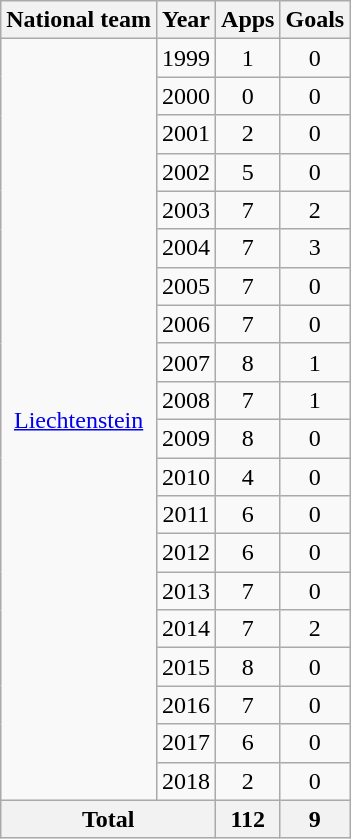<table class="wikitable" style="text-align:center">
<tr>
<th>National team</th>
<th>Year</th>
<th>Apps</th>
<th>Goals</th>
</tr>
<tr>
<td rowspan="20"><a href='#'>Liechtenstein</a></td>
<td>1999</td>
<td>1</td>
<td>0</td>
</tr>
<tr>
<td>2000</td>
<td>0</td>
<td>0</td>
</tr>
<tr>
<td>2001</td>
<td>2</td>
<td>0</td>
</tr>
<tr>
<td>2002</td>
<td>5</td>
<td>0</td>
</tr>
<tr>
<td>2003</td>
<td>7</td>
<td>2</td>
</tr>
<tr>
<td>2004</td>
<td>7</td>
<td>3</td>
</tr>
<tr>
<td>2005</td>
<td>7</td>
<td>0</td>
</tr>
<tr>
<td>2006</td>
<td>7</td>
<td>0</td>
</tr>
<tr>
<td>2007</td>
<td>8</td>
<td>1</td>
</tr>
<tr>
<td>2008</td>
<td>7</td>
<td>1</td>
</tr>
<tr>
<td>2009</td>
<td>8</td>
<td>0</td>
</tr>
<tr>
<td>2010</td>
<td>4</td>
<td>0</td>
</tr>
<tr>
<td>2011</td>
<td>6</td>
<td>0</td>
</tr>
<tr>
<td>2012</td>
<td>6</td>
<td>0</td>
</tr>
<tr>
<td>2013</td>
<td>7</td>
<td>0</td>
</tr>
<tr>
<td>2014</td>
<td>7</td>
<td>2</td>
</tr>
<tr>
<td>2015</td>
<td>8</td>
<td>0</td>
</tr>
<tr>
<td>2016</td>
<td>7</td>
<td>0</td>
</tr>
<tr>
<td>2017</td>
<td>6</td>
<td>0</td>
</tr>
<tr>
<td>2018</td>
<td>2</td>
<td>0</td>
</tr>
<tr>
<th colspan="2">Total</th>
<th>112</th>
<th>9</th>
</tr>
</table>
